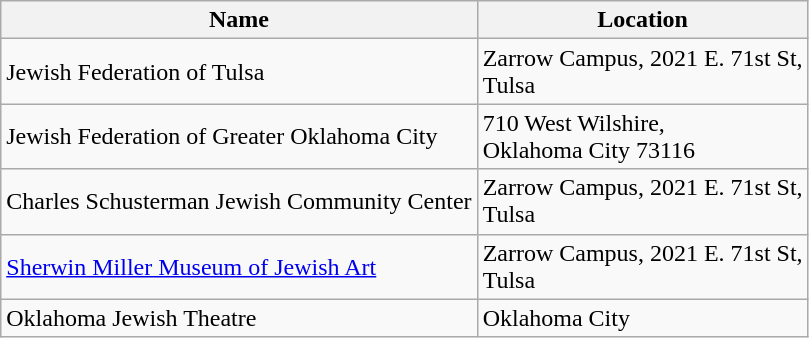<table class="wikitable sortable">
<tr>
<th>Name</th>
<th>Location</th>
</tr>
<tr>
<td>Jewish Federation of Tulsa</td>
<td>Zarrow Campus, 2021 E. 71st St,<br>Tulsa</td>
</tr>
<tr>
<td>Jewish Federation of Greater Oklahoma City</td>
<td>710 West Wilshire,<br>Oklahoma City 73116</td>
</tr>
<tr>
<td>Charles Schusterman Jewish Community Center</td>
<td>Zarrow Campus, 2021 E. 71st St,<br>Tulsa</td>
</tr>
<tr>
<td><a href='#'>Sherwin Miller Museum of Jewish Art</a></td>
<td>Zarrow Campus, 2021 E. 71st St,<br>Tulsa</td>
</tr>
<tr>
<td>Oklahoma Jewish Theatre</td>
<td>Oklahoma City</td>
</tr>
</table>
